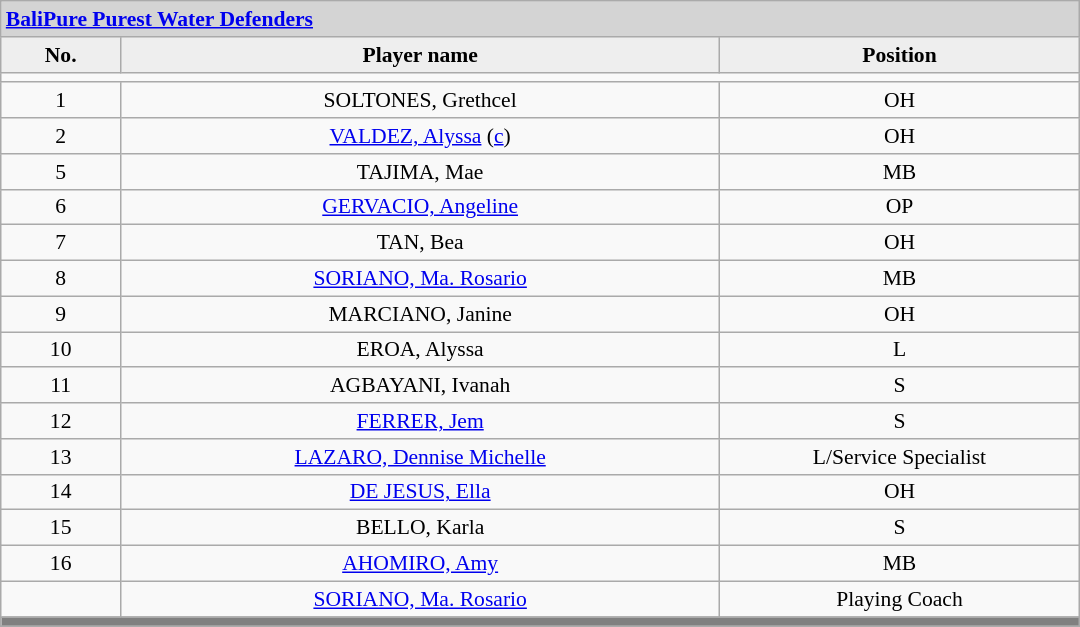<table class="wikitable collapsible autocollapse"  style="text-align:center; font-size:90%; width:50em">
<tr>
<th style="background:#D4D4D4; text-align:left;" colspan=3><a href='#'>BaliPure Purest Water Defenders</a></th>
</tr>
<tr style="background:#EEEEEE; font-weight:bold;">
<td width=10%>No.</td>
<td width=50%>Player name</td>
<td width=30%>Position</td>
</tr>
<tr>
<td colspan=3 align=center></td>
</tr>
<tr>
<td align=center>1</td>
<td>SOLTONES, Grethcel</td>
<td align=center>OH</td>
</tr>
<tr>
<td align=center>2</td>
<td><a href='#'>VALDEZ, Alyssa</a> (<a href='#'>c</a>)</td>
<td align=center>OH</td>
</tr>
<tr>
<td align=center>5</td>
<td>TAJIMA, Mae</td>
<td align=center>MB</td>
</tr>
<tr>
<td align=center>6</td>
<td><a href='#'>GERVACIO, Angeline</a></td>
<td align=center>OP</td>
</tr>
<tr>
<td align=center>7</td>
<td>TAN, Bea</td>
<td align=center>OH</td>
</tr>
<tr>
<td align=center>8</td>
<td><a href='#'>SORIANO, Ma. Rosario</a></td>
<td align=center>MB</td>
</tr>
<tr>
<td align=center>9</td>
<td>MARCIANO, Janine</td>
<td align=center>OH</td>
</tr>
<tr>
<td align=center>10</td>
<td>EROA, Alyssa</td>
<td align=center>L</td>
</tr>
<tr>
<td align=center>11</td>
<td>AGBAYANI, Ivanah</td>
<td align=center>S</td>
</tr>
<tr>
<td align=center>12</td>
<td><a href='#'>FERRER, Jem</a></td>
<td align=center>S</td>
</tr>
<tr>
<td align=center>13</td>
<td><a href='#'>LAZARO, Dennise Michelle</a></td>
<td align=center>L/Service Specialist</td>
</tr>
<tr>
<td align=center>14</td>
<td><a href='#'>DE JESUS, Ella</a></td>
<td align=center>OH</td>
</tr>
<tr>
<td align=center>15</td>
<td>BELLO, Karla</td>
<td align=center>S</td>
</tr>
<tr>
<td align=center>16</td>
<td><a href='#'>AHOMIRO, Amy</a></td>
<td align=center>MB</td>
</tr>
<tr>
<td align=center></td>
<td><a href='#'>SORIANO, Ma. Rosario</a></td>
<td style="text-align: center; white-space: nowrap;">Playing Coach</td>
</tr>
<tr>
<th style="background:gray;" colspan=3></th>
</tr>
<tr>
</tr>
</table>
